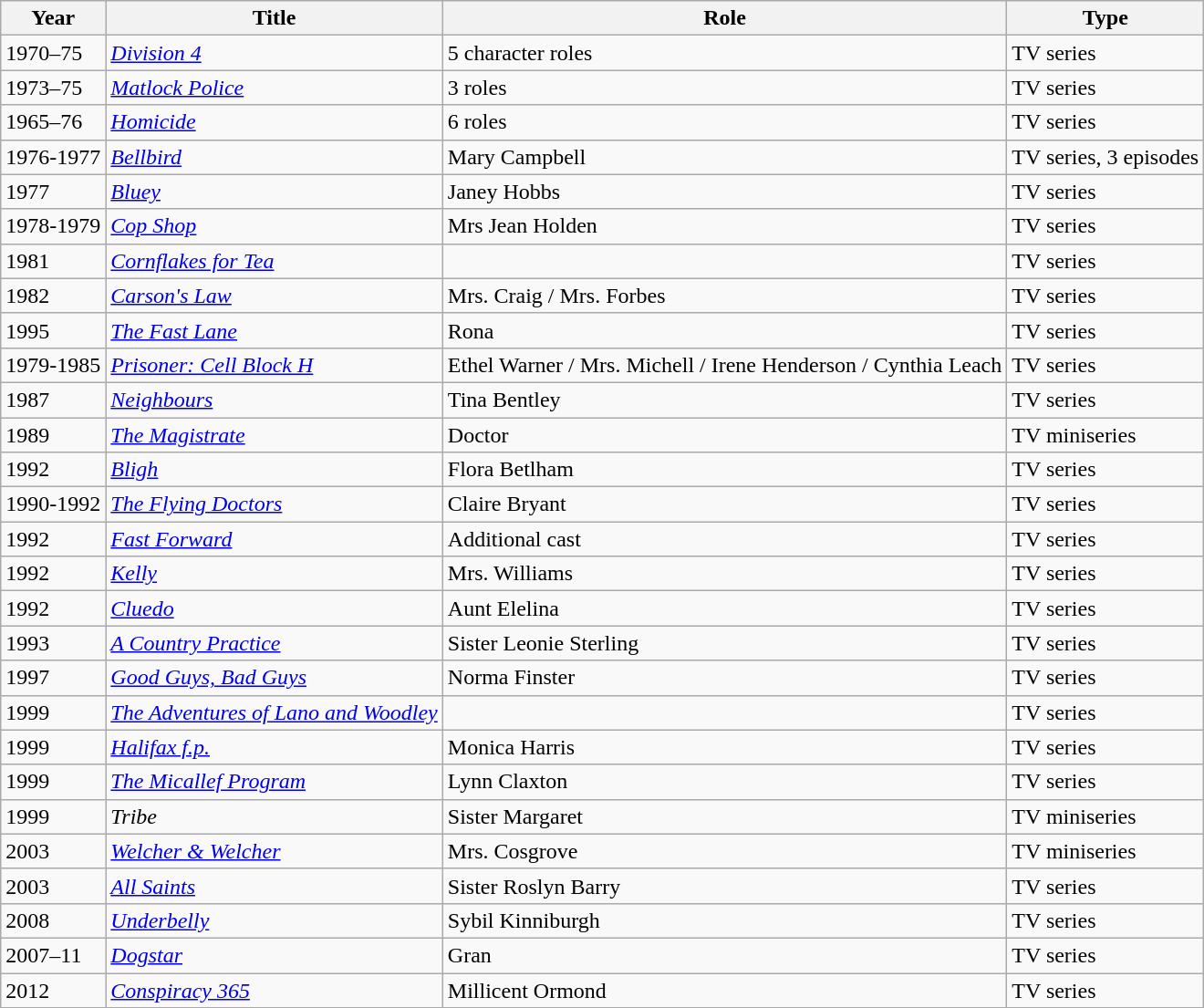<table class="wikitable">
<tr>
<th>Year</th>
<th>Title</th>
<th>Role</th>
<th>Type</th>
</tr>
<tr>
<td>1970–75</td>
<td><em><a href='#'>Division 4</a></em></td>
<td>5 character roles</td>
<td>TV series</td>
</tr>
<tr>
<td>1973–75</td>
<td><em><a href='#'>Matlock Police</a></em></td>
<td>3 roles</td>
<td>TV series</td>
</tr>
<tr>
<td>1965–76</td>
<td><em><a href='#'>Homicide</a></em></td>
<td>6 roles</td>
<td>TV series</td>
</tr>
<tr>
<td>1976-1977</td>
<td><em><a href='#'>Bellbird</a></em></td>
<td>Mary Campbell</td>
<td>TV series, 3 episodes</td>
</tr>
<tr>
<td>1977</td>
<td><em><a href='#'>Bluey</a> </em></td>
<td>Janey Hobbs</td>
<td>TV series</td>
</tr>
<tr>
<td>1978-1979</td>
<td><em><a href='#'>Cop Shop</a></em></td>
<td>Mrs Jean Holden</td>
<td>TV series</td>
</tr>
<tr>
<td>1981</td>
<td><em><a href='#'>Cornflakes for Tea</a></em></td>
<td></td>
<td>TV series</td>
</tr>
<tr>
<td>1982</td>
<td><em><a href='#'>Carson's Law</a></em></td>
<td>Mrs. Craig / Mrs. Forbes</td>
<td>TV series</td>
</tr>
<tr>
<td>1995</td>
<td><em><a href='#'>The Fast Lane</a></em></td>
<td>Rona</td>
<td>TV series</td>
</tr>
<tr>
<td>1979-1985</td>
<td><em><a href='#'>Prisoner: Cell Block H</a></em></td>
<td>Ethel Warner / Mrs. Michell / Irene Henderson / Cynthia Leach</td>
<td>TV series</td>
</tr>
<tr>
<td>1987</td>
<td><em><a href='#'>Neighbours</a></em></td>
<td>Tina Bentley</td>
<td>TV series</td>
</tr>
<tr>
<td>1989</td>
<td><em><a href='#'>The Magistrate</a></em></td>
<td>Doctor</td>
<td>TV miniseries</td>
</tr>
<tr>
<td>1992</td>
<td><em><a href='#'>Bligh</a></em></td>
<td>Flora Betlham</td>
<td>TV series</td>
</tr>
<tr>
<td>1990-1992</td>
<td><em><a href='#'>The Flying Doctors</a></em></td>
<td>Claire Bryant</td>
<td>TV series</td>
</tr>
<tr>
<td>1992</td>
<td><em><a href='#'>Fast Forward</a></em></td>
<td>Additional cast</td>
<td>TV series</td>
</tr>
<tr>
<td>1992</td>
<td><em><a href='#'>Kelly</a></em></td>
<td>Mrs. Williams</td>
<td>TV series</td>
</tr>
<tr>
<td>1992</td>
<td><em><a href='#'>Cluedo</a></em></td>
<td>Aunt Elelina</td>
<td>TV series</td>
</tr>
<tr>
<td>1993</td>
<td><em><a href='#'>A Country Practice</a></em></td>
<td>Sister Leonie Sterling</td>
<td>TV series</td>
</tr>
<tr>
<td>1997</td>
<td><em><a href='#'>Good Guys, Bad Guys</a></em></td>
<td>Norma Finster</td>
<td>TV series</td>
</tr>
<tr>
<td>1999</td>
<td><em><a href='#'>The Adventures of Lano and Woodley</a></em></td>
<td></td>
<td>TV series</td>
</tr>
<tr>
<td>1999</td>
<td><em><a href='#'>Halifax f.p.</a></em></td>
<td>Monica Harris</td>
<td>TV series</td>
</tr>
<tr>
<td>1999</td>
<td><em><a href='#'>The Micallef Program</a></em></td>
<td>Lynn Claxton</td>
<td>TV series</td>
</tr>
<tr>
<td>1999</td>
<td><em>Tribe</em></td>
<td>Sister Margaret</td>
<td>TV miniseries</td>
</tr>
<tr>
<td>2003</td>
<td><em><a href='#'>Welcher & Welcher</a></em></td>
<td>Mrs. Cosgrove</td>
<td>TV miniseries</td>
</tr>
<tr>
<td>2003</td>
<td><em><a href='#'>All Saints</a></em></td>
<td>Sister Roslyn Barry</td>
<td>TV series</td>
</tr>
<tr>
<td>2008</td>
<td><em><a href='#'>Underbelly</a></em></td>
<td>Sybil Kinniburgh</td>
<td>TV series</td>
</tr>
<tr>
<td>2007–11</td>
<td><em><a href='#'>Dogstar</a></em></td>
<td>Gran</td>
<td>TV series</td>
</tr>
<tr>
<td>2012</td>
<td><em><a href='#'>Conspiracy 365</a></em></td>
<td>Millicent Ormond</td>
<td>TV series</td>
</tr>
</table>
